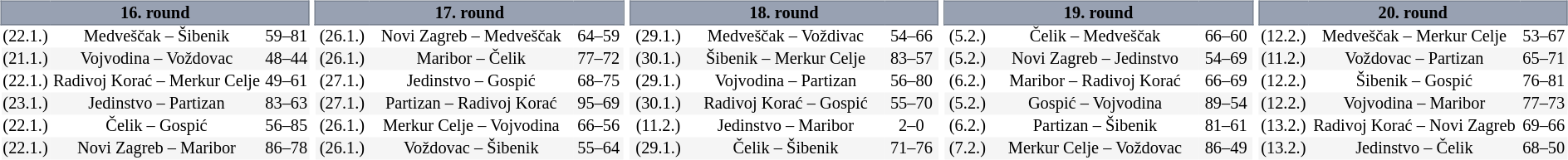<table width=100%>
<tr>
<td width=20% valign="top"><br><table border=0 cellspacing=0 cellpadding=1em style="font-size: 85%; border-collapse: collapse;" width=100%>
<tr>
<td colspan=5 bgcolor=#98A1B2 style="border:1px solid #7A8392;text-align:center;"><span><strong>16. round</strong></span></td>
</tr>
<tr align=center bgcolor=#FFFFFF>
<td>(22.1.)</td>
<td>Medveščak – Šibenik</td>
<td>59–81</td>
</tr>
<tr align=center bgcolor=#F5F5F5>
<td>(21.1.)</td>
<td>Vojvodina – Voždovac</td>
<td>48–44</td>
</tr>
<tr align=center bgcolor=#FFFFFF>
<td>(22.1.)</td>
<td>Radivoj Korać – Merkur Celje</td>
<td>49–61</td>
</tr>
<tr align=center bgcolor=#F5F5F5>
<td>(23.1.)</td>
<td>Jedinstvo – Partizan</td>
<td>83–63</td>
</tr>
<tr align=center bgcolor=#FFFFFF>
<td>(22.1.)</td>
<td>Čelik – Gospić</td>
<td>56–85</td>
</tr>
<tr align=center bgcolor=#F5F5F5>
<td>(22.1.)</td>
<td>Novi Zagreb – Maribor</td>
<td>86–78</td>
</tr>
</table>
</td>
<td width=20% valign="top"><br><table border=0 cellspacing=0 cellpadding=1em style="font-size: 85%; border-collapse: collapse;" width=100%>
<tr>
<td colspan=5 bgcolor=#98A1B2 style="border:1px solid #7A8392;text-align:center;"><span><strong>17. round</strong></span></td>
</tr>
<tr align=center bgcolor=#FFFFFF>
<td>(26.1.)</td>
<td>Novi Zagreb – Medveščak</td>
<td>64–59</td>
</tr>
<tr align=center bgcolor=#F5F5F5>
<td>(26.1.)</td>
<td>Maribor – Čelik</td>
<td>77–72</td>
</tr>
<tr align=center bgcolor=#FFFFFF>
<td>(27.1.)</td>
<td>Jedinstvo – Gospić</td>
<td>68–75</td>
</tr>
<tr align=center bgcolor=#F5F5F5>
<td>(27.1.)</td>
<td>Partizan – Radivoj Korać</td>
<td>95–69</td>
</tr>
<tr align=center bgcolor=#FFFFFF>
<td>(26.1.)</td>
<td>Merkur Celje – Vojvodina</td>
<td>66–56</td>
</tr>
<tr align=center bgcolor=#F5F5F5>
<td>(26.1.)</td>
<td>Voždovac – Šibenik</td>
<td>55–64</td>
</tr>
</table>
</td>
<td width=20% valign="top"><br><table border=0 cellspacing=0 cellpadding=1em style="font-size: 85%; border-collapse: collapse;" width=100%>
<tr>
<td colspan=5 bgcolor=#98A1B2 style="border:1px solid #7A8392;text-align:center;"><span><strong>18. round</strong></span></td>
</tr>
<tr align=center bgcolor=#FFFFFF>
<td>(29.1.)</td>
<td>Medveščak – Voždivac</td>
<td>54–66</td>
</tr>
<tr align=center bgcolor=#F5F5F5>
<td>(30.1.)</td>
<td>Šibenik – Merkur Celje</td>
<td>83–57</td>
</tr>
<tr align=center bgcolor=#FFFFFF>
<td>(29.1.)</td>
<td>Vojvodina – Partizan</td>
<td>56–80</td>
</tr>
<tr align=center bgcolor=#F5F5F5>
<td>(30.1.)</td>
<td>Radivoj Korać – Gospić</td>
<td>55–70</td>
</tr>
<tr align=center bgcolor=#FFFFFF>
<td>(11.2.)</td>
<td>Jedinstvo – Maribor</td>
<td>2–0</td>
</tr>
<tr align=center bgcolor=#F5F5F5>
<td>(29.1.)</td>
<td>Čelik – Šibenik</td>
<td>71–76</td>
</tr>
</table>
</td>
<td width=20% valign="top"><br><table border=0 cellspacing=0 cellpadding=1em style="font-size: 85%; border-collapse: collapse;" width=100%>
<tr>
<td colspan=5 bgcolor=#98A1B2 style="border:1px solid #7A8392;text-align:center;"><span><strong>19. round</strong></span></td>
</tr>
<tr align=center bgcolor=#FFFFFF>
<td>(5.2.)</td>
<td>Čelik – Medveščak</td>
<td>66–60</td>
</tr>
<tr align=center bgcolor=#F5F5F5>
<td>(5.2.)</td>
<td>Novi Zagreb – Jedinstvo</td>
<td>54–69</td>
</tr>
<tr align=center bgcolor=#FFFFFF>
<td>(6.2.)</td>
<td>Maribor – Radivoj Korać</td>
<td>66–69</td>
</tr>
<tr align=center bgcolor=#F5F5F5>
<td>(5.2.)</td>
<td>Gospić – Vojvodina</td>
<td>89–54</td>
</tr>
<tr align=center bgcolor=#FFFFFF>
<td>(6.2.)</td>
<td>Partizan – Šibenik</td>
<td>81–61</td>
</tr>
<tr align=center bgcolor=#F5F5F5>
<td>(7.2.)</td>
<td>Merkur Celje – Voždovac</td>
<td>86–49</td>
</tr>
</table>
</td>
<td width=20% valign="top"><br><table border=0 cellspacing=0 cellpadding=1em style="font-size: 85%; border-collapse: collapse;" width=100%>
<tr>
<td colspan=5 bgcolor=#98A1B2 style="border:1px solid #7A8392;text-align:center;"><span><strong>20. round</strong></span></td>
</tr>
<tr align=center bgcolor=#FFFFFF>
<td>(12.2.)</td>
<td>Medveščak – Merkur Celje</td>
<td>53–67</td>
</tr>
<tr align=center bgcolor=#F5F5F5>
<td>(11.2.)</td>
<td>Voždovac – Partizan</td>
<td>65–71</td>
</tr>
<tr align=center bgcolor=#FFFFFF>
<td>(12.2.)</td>
<td>Šibenik – Gospić</td>
<td>76–81</td>
</tr>
<tr align=center bgcolor=#F5F5F5>
<td>(12.2.)</td>
<td>Vojvodina – Maribor</td>
<td>77–73</td>
</tr>
<tr align=center bgcolor=#FFFFFF>
<td>(13.2.)</td>
<td>Radivoj Korać – Novi Zagreb</td>
<td>69–66</td>
</tr>
<tr align=center bgcolor=#F5F5F5>
<td>(13.2.)</td>
<td>Jedinstvo – Čelik</td>
<td>68–50</td>
</tr>
</table>
</td>
</tr>
</table>
